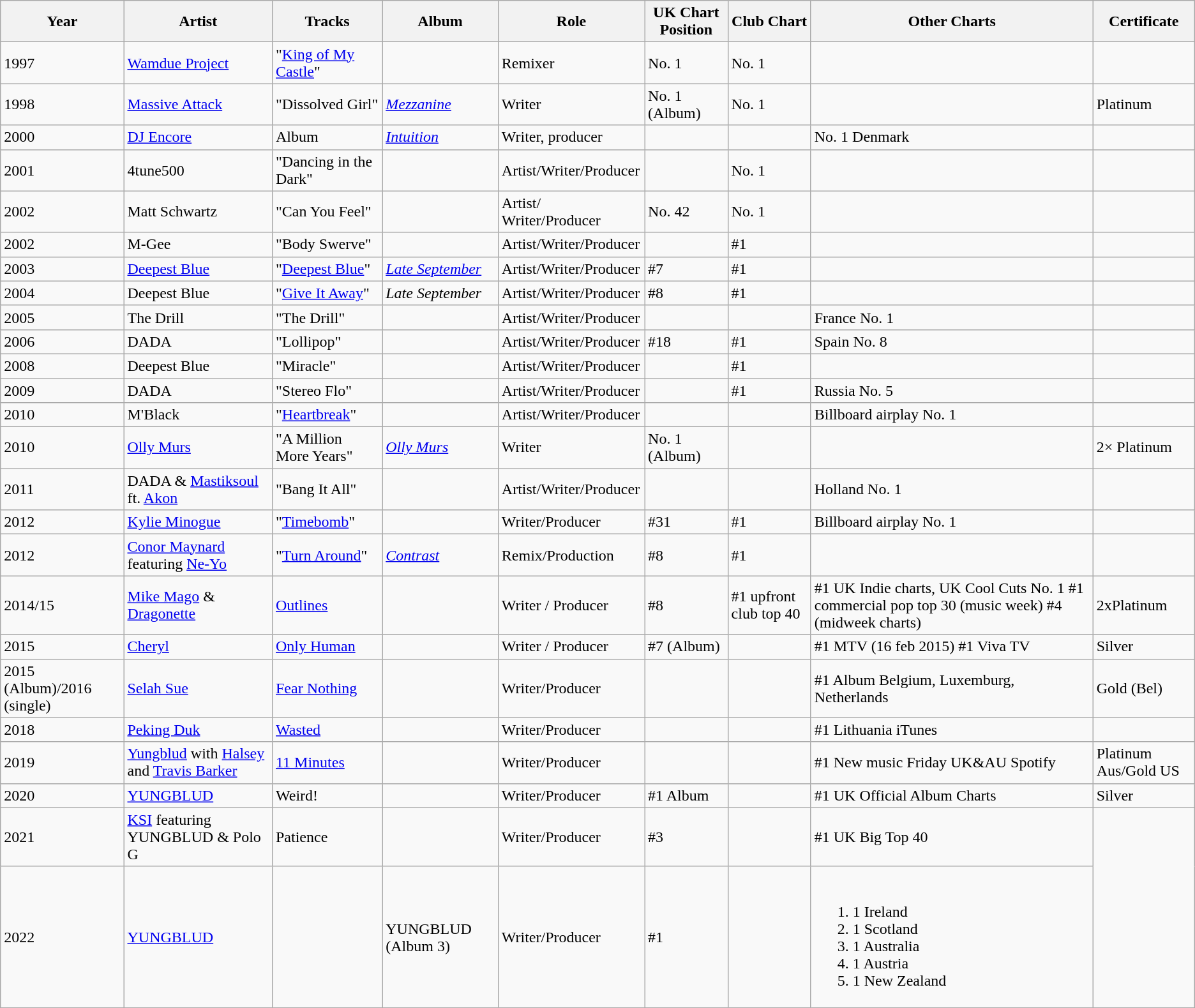<table class="wikitable" border="2">
<tr>
<th>Year</th>
<th>Artist</th>
<th>Tracks</th>
<th>Album</th>
<th>Role</th>
<th>UK Chart Position</th>
<th>Club Chart</th>
<th>Other Charts</th>
<th>Certificate</th>
</tr>
<tr>
<td>1997</td>
<td><a href='#'>Wamdue Project</a></td>
<td>"<a href='#'>King of My Castle</a>"</td>
<td></td>
<td>Remixer</td>
<td>No. 1</td>
<td>No. 1</td>
<td></td>
<td></td>
</tr>
<tr>
<td>1998</td>
<td><a href='#'>Massive Attack</a></td>
<td>"Dissolved Girl"</td>
<td><em><a href='#'>Mezzanine</a></em></td>
<td>Writer</td>
<td>No. 1 (Album)</td>
<td>No. 1</td>
<td></td>
<td>Platinum</td>
</tr>
<tr>
<td>2000</td>
<td><a href='#'>DJ Encore</a></td>
<td>Album</td>
<td><em><a href='#'>Intuition</a></em></td>
<td>Writer, producer</td>
<td></td>
<td></td>
<td>No. 1 Denmark</td>
<td></td>
</tr>
<tr>
<td>2001</td>
<td>4tune500</td>
<td>"Dancing in the Dark"</td>
<td></td>
<td>Artist/Writer/Producer</td>
<td></td>
<td>No. 1</td>
<td></td>
<td></td>
</tr>
<tr>
<td>2002</td>
<td>Matt Schwartz</td>
<td>"Can You Feel"</td>
<td></td>
<td>Artist/ Writer/Producer</td>
<td>No. 42</td>
<td>No. 1</td>
<td></td>
<td></td>
</tr>
<tr>
<td>2002</td>
<td>M-Gee</td>
<td>"Body Swerve"</td>
<td></td>
<td>Artist/Writer/Producer</td>
<td></td>
<td>#1</td>
<td></td>
<td></td>
</tr>
<tr>
<td>2003</td>
<td><a href='#'>Deepest Blue</a></td>
<td>"<a href='#'>Deepest Blue</a>"</td>
<td><em><a href='#'>Late September</a></em></td>
<td>Artist/Writer/Producer</td>
<td>#7</td>
<td>#1</td>
<td></td>
<td></td>
</tr>
<tr>
<td>2004</td>
<td>Deepest Blue</td>
<td>"<a href='#'>Give It Away</a>"</td>
<td><em>Late September</em></td>
<td>Artist/Writer/Producer</td>
<td>#8</td>
<td>#1</td>
<td></td>
<td></td>
</tr>
<tr>
<td>2005</td>
<td>The Drill</td>
<td>"The Drill"</td>
<td></td>
<td>Artist/Writer/Producer</td>
<td></td>
<td></td>
<td>France No. 1</td>
<td></td>
</tr>
<tr>
<td>2006</td>
<td>DADA</td>
<td>"Lollipop"</td>
<td></td>
<td>Artist/Writer/Producer</td>
<td>#18</td>
<td>#1</td>
<td>Spain No. 8</td>
<td></td>
</tr>
<tr>
<td>2008</td>
<td>Deepest Blue</td>
<td>"Miracle"</td>
<td></td>
<td>Artist/Writer/Producer</td>
<td></td>
<td>#1</td>
<td></td>
<td></td>
</tr>
<tr>
<td>2009</td>
<td>DADA</td>
<td>"Stereo Flo"</td>
<td></td>
<td>Artist/Writer/Producer</td>
<td></td>
<td>#1</td>
<td>Russia No. 5</td>
<td></td>
</tr>
<tr>
<td>2010</td>
<td>M'Black</td>
<td>"<a href='#'>Heartbreak</a>"</td>
<td></td>
<td>Artist/Writer/Producer</td>
<td></td>
<td></td>
<td>Billboard airplay No. 1</td>
<td></td>
</tr>
<tr>
<td>2010</td>
<td><a href='#'>Olly Murs</a></td>
<td>"A Million More Years"</td>
<td><em><a href='#'>Olly Murs</a></em></td>
<td>Writer</td>
<td>No. 1 (Album)</td>
<td></td>
<td></td>
<td>2× Platinum</td>
</tr>
<tr>
<td>2011</td>
<td>DADA & <a href='#'>Mastiksoul</a> ft. <a href='#'>Akon</a></td>
<td>"Bang It All"</td>
<td></td>
<td>Artist/Writer/Producer</td>
<td></td>
<td></td>
<td>Holland No. 1</td>
<td></td>
</tr>
<tr>
<td>2012</td>
<td><a href='#'>Kylie Minogue</a></td>
<td>"<a href='#'>Timebomb</a>"</td>
<td></td>
<td>Writer/Producer</td>
<td>#31</td>
<td>#1</td>
<td>Billboard airplay No. 1</td>
<td></td>
</tr>
<tr>
<td>2012</td>
<td><a href='#'>Conor Maynard</a> featuring <a href='#'>Ne-Yo</a></td>
<td>"<a href='#'>Turn Around</a>"</td>
<td><em><a href='#'>Contrast</a></em></td>
<td>Remix/Production</td>
<td>#8</td>
<td>#1</td>
<td></td>
<td></td>
</tr>
<tr>
<td>2014/15</td>
<td><a href='#'>Mike Mago</a> & <a href='#'>Dragonette</a></td>
<td><a href='#'>Outlines</a></td>
<td></td>
<td>Writer / Producer</td>
<td>#8</td>
<td>#1 upfront club top 40</td>
<td>#1 UK Indie charts, UK Cool Cuts No. 1 #1 commercial pop top 30 (music week) #4 (midweek charts)</td>
<td>2xPlatinum</td>
</tr>
<tr>
<td>2015</td>
<td><a href='#'>Cheryl</a></td>
<td><a href='#'>Only Human</a></td>
<td></td>
<td>Writer / Producer</td>
<td>#7  (Album)</td>
<td></td>
<td>#1 MTV (16 feb 2015) #1 Viva TV</td>
<td>Silver</td>
</tr>
<tr>
<td>2015 (Album)/2016 (single)</td>
<td><a href='#'>Selah Sue</a></td>
<td><a href='#'>Fear Nothing</a></td>
<td></td>
<td>Writer/Producer</td>
<td></td>
<td></td>
<td>#1 Album Belgium, Luxemburg, Netherlands</td>
<td>Gold (Bel)</td>
</tr>
<tr>
<td>2018</td>
<td><a href='#'>Peking Duk</a></td>
<td><a href='#'>Wasted</a></td>
<td></td>
<td>Writer/Producer</td>
<td></td>
<td></td>
<td>#1 Lithuania iTunes</td>
<td></td>
</tr>
<tr>
<td>2019</td>
<td><a href='#'>Yungblud</a> with <a href='#'>Halsey</a> and <a href='#'>Travis Barker</a></td>
<td><a href='#'>11 Minutes</a></td>
<td></td>
<td>Writer/Producer</td>
<td></td>
<td></td>
<td>#1 New music Friday UK&AU Spotify</td>
<td>Platinum Aus/Gold US</td>
</tr>
<tr>
<td>2020</td>
<td><a href='#'>YUNGBLUD</a></td>
<td>Weird!</td>
<td></td>
<td>Writer/Producer</td>
<td>#1 Album</td>
<td></td>
<td>#1 UK Official Album Charts</td>
<td>Silver</td>
</tr>
<tr>
<td>2021</td>
<td><a href='#'>KSI</a> featuring YUNGBLUD & Polo G</td>
<td>Patience</td>
<td></td>
<td>Writer/Producer</td>
<td>#3</td>
<td></td>
<td>#1 UK Big Top 40</td>
</tr>
<tr>
<td>2022</td>
<td><a href='#'>YUNGBLUD</a></td>
<td></td>
<td>YUNGBLUD (Album 3)</td>
<td>Writer/Producer</td>
<td>#1 </td>
<td></td>
<td><br><ol><li>1 Ireland </li><li>1 Scotland </li><li>1 Australia </li><li>1 Austria </li><li>1 New Zealand </li></ol></td>
</tr>
</table>
